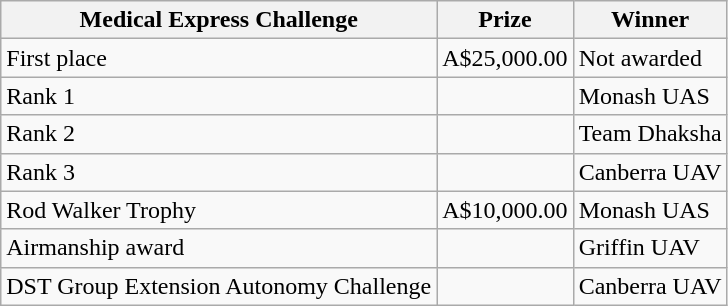<table class="wikitable">
<tr>
<th>Medical Express Challenge</th>
<th>Prize</th>
<th>Winner</th>
</tr>
<tr>
<td>First place</td>
<td>A$25,000.00</td>
<td>Not awarded</td>
</tr>
<tr>
<td>Rank 1</td>
<td></td>
<td>Monash UAS</td>
</tr>
<tr>
<td>Rank 2</td>
<td></td>
<td>Team Dhaksha</td>
</tr>
<tr>
<td>Rank 3</td>
<td></td>
<td>Canberra UAV</td>
</tr>
<tr>
<td>Rod Walker Trophy</td>
<td>A$10,000.00</td>
<td>Monash UAS</td>
</tr>
<tr>
<td>Airmanship award</td>
<td></td>
<td>Griffin UAV</td>
</tr>
<tr>
<td>DST Group Extension Autonomy Challenge</td>
<td></td>
<td>Canberra UAV</td>
</tr>
</table>
